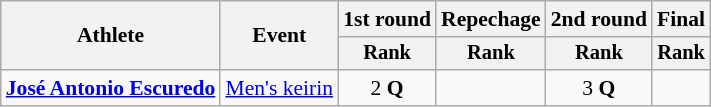<table class=wikitable style="font-size:90%">
<tr>
<th rowspan="2">Athlete</th>
<th rowspan="2">Event</th>
<th>1st round</th>
<th>Repechage</th>
<th>2nd round</th>
<th>Final</th>
</tr>
<tr style="font-size:95%">
<th>Rank</th>
<th>Rank</th>
<th>Rank</th>
<th>Rank</th>
</tr>
<tr align=center>
<td align=left><strong><a href='#'>José Antonio Escuredo</a></strong></td>
<td align=left><a href='#'>Men's keirin</a></td>
<td>2 <strong>Q</strong></td>
<td></td>
<td>3 <strong>Q</strong></td>
<td></td>
</tr>
</table>
